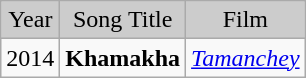<table class="wikitable">
<tr style="background:#ccc; text-align:center;">
<td>Year</td>
<td>Song Title</td>
<td>Film</td>
</tr>
<tr>
<td>2014</td>
<td><strong> Khamakha</strong></td>
<td><em><a href='#'>Tamanchey</a></em></td>
</tr>
</table>
